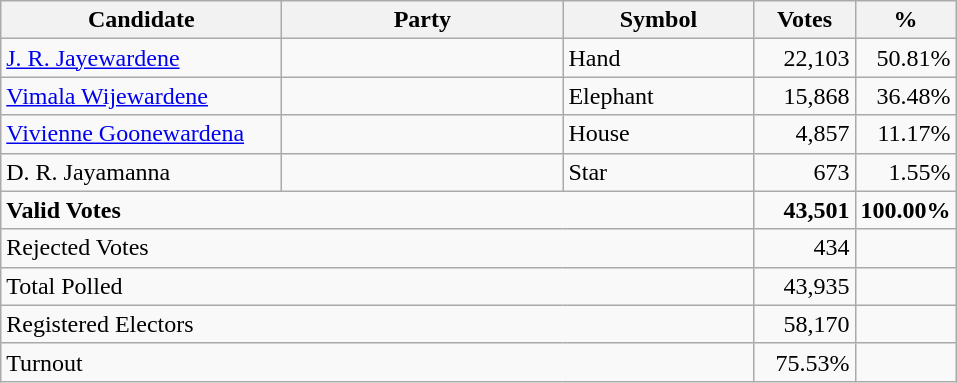<table class="wikitable" border="1" style="text-align:right;">
<tr>
<th align=left width="180">Candidate</th>
<th align=left width="180">Party</th>
<th align=left width="120">Symbol</th>
<th align=left width="60">Votes</th>
<th align=left width="60">%</th>
</tr>
<tr>
<td align=left><a href='#'>J. R. Jayewardene</a></td>
<td></td>
<td align=left>Hand</td>
<td>22,103</td>
<td>50.81%</td>
</tr>
<tr>
<td align=left><a href='#'>Vimala Wijewardene</a></td>
<td></td>
<td align=left>Elephant</td>
<td>15,868</td>
<td>36.48%</td>
</tr>
<tr>
<td align=left><a href='#'>Vivienne Goonewardena</a></td>
<td></td>
<td align=left>House</td>
<td>4,857</td>
<td>11.17%</td>
</tr>
<tr>
<td align=left>D. R. Jayamanna</td>
<td></td>
<td align=left>Star</td>
<td>673</td>
<td>1.55%</td>
</tr>
<tr>
<td align=left colspan=3><strong>Valid Votes</strong></td>
<td><strong>43,501</strong></td>
<td><strong>100.00%</strong></td>
</tr>
<tr>
<td align=left colspan=3>Rejected Votes</td>
<td>434</td>
<td></td>
</tr>
<tr>
<td align=left colspan=3>Total Polled</td>
<td>43,935</td>
<td></td>
</tr>
<tr>
<td align=left colspan=3>Registered Electors</td>
<td>58,170</td>
<td></td>
</tr>
<tr>
<td align=left colspan=3>Turnout</td>
<td>75.53%</td>
</tr>
</table>
